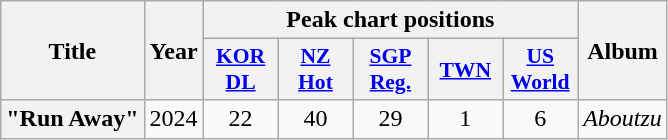<table class="wikitable plainrowheaders" style="text-align:center">
<tr>
<th scope="col" rowspan="2">Title</th>
<th scope="col" rowspan="2">Year</th>
<th scope="col" colspan="5">Peak chart positions</th>
<th scope="col" rowspan="2">Album</th>
</tr>
<tr>
<th scope="col" style="font-size:90%; width:3em"><a href='#'>KOR<br>DL</a><br></th>
<th scope="col" style="font-size:90%; width:3em"><a href='#'>NZ<br>Hot</a><br></th>
<th scope="col" style="font-size:90%; width:3em"><a href='#'>SGP<br>Reg.</a><br></th>
<th scope="col" style="font-size:90%; width:3em"><a href='#'>TWN</a><br></th>
<th scope="col" style="font-size:90%; width:3em"><a href='#'>US<br>World</a><br></th>
</tr>
<tr>
<th scope="row">"Run Away"</th>
<td>2024</td>
<td>22</td>
<td>40</td>
<td>29</td>
<td>1</td>
<td>6</td>
<td><em>Aboutzu</em></td>
</tr>
</table>
